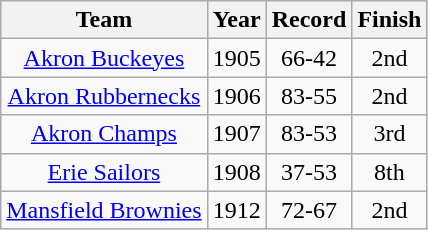<table class="wikitable">
<tr>
<th>Team</th>
<th>Year</th>
<th>Record</th>
<th>Finish</th>
</tr>
<tr align=center>
<td><a href='#'>Akron Buckeyes</a></td>
<td>1905</td>
<td>66-42</td>
<td>2nd</td>
</tr>
<tr align=center>
<td><a href='#'>Akron Rubbernecks</a></td>
<td>1906</td>
<td>83-55</td>
<td>2nd</td>
</tr>
<tr align=center>
<td><a href='#'>Akron Champs</a></td>
<td>1907</td>
<td>83-53</td>
<td>3rd</td>
</tr>
<tr align=center>
<td><a href='#'>Erie Sailors</a></td>
<td>1908</td>
<td>37-53</td>
<td>8th</td>
</tr>
<tr align=center>
<td><a href='#'>Mansfield Brownies</a></td>
<td>1912</td>
<td>72-67</td>
<td>2nd</td>
</tr>
</table>
